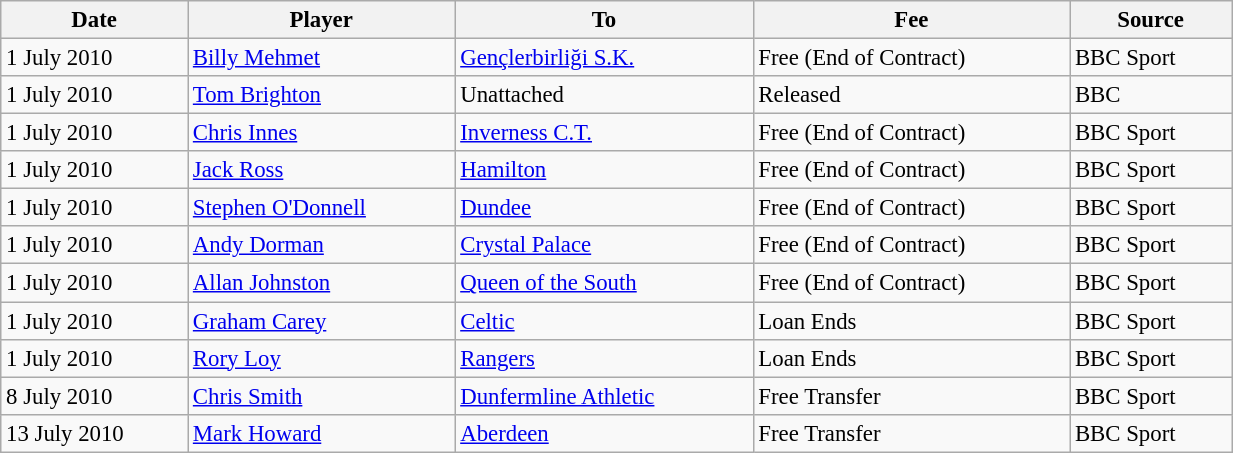<table class="wikitable sortable" style="text-align:center; font-size:95%;width:65%; text-align:left">
<tr>
<th><strong>Date</strong></th>
<th><strong>Player</strong></th>
<th><strong>To</strong></th>
<th><strong>Fee</strong></th>
<th><strong>Source</strong></th>
</tr>
<tr>
<td>1 July 2010</td>
<td><a href='#'>Billy Mehmet</a></td>
<td><a href='#'>Gençlerbirliği S.K.</a></td>
<td>Free (End of Contract)</td>
<td>BBC Sport</td>
</tr>
<tr>
<td>1 July 2010</td>
<td><a href='#'>Tom Brighton</a></td>
<td>Unattached</td>
<td>Released</td>
<td>BBC</td>
</tr>
<tr>
<td>1 July 2010</td>
<td><a href='#'>Chris Innes</a></td>
<td><a href='#'>Inverness C.T.</a></td>
<td>Free (End of Contract)</td>
<td>BBC Sport</td>
</tr>
<tr>
<td>1 July 2010</td>
<td><a href='#'>Jack Ross</a></td>
<td><a href='#'>Hamilton</a></td>
<td>Free (End of Contract)</td>
<td>BBC Sport</td>
</tr>
<tr>
<td>1 July 2010</td>
<td><a href='#'>Stephen O'Donnell</a></td>
<td><a href='#'>Dundee</a></td>
<td>Free (End of Contract)</td>
<td>BBC Sport</td>
</tr>
<tr>
<td>1 July 2010</td>
<td><a href='#'>Andy Dorman</a></td>
<td><a href='#'>Crystal Palace</a></td>
<td>Free (End of Contract)</td>
<td>BBC Sport</td>
</tr>
<tr>
<td>1 July 2010</td>
<td><a href='#'>Allan Johnston</a></td>
<td><a href='#'>Queen of the South</a></td>
<td>Free (End of Contract)</td>
<td>BBC Sport</td>
</tr>
<tr>
<td>1 July 2010</td>
<td><a href='#'>Graham Carey</a></td>
<td><a href='#'>Celtic</a></td>
<td>Loan Ends</td>
<td>BBC Sport</td>
</tr>
<tr>
<td>1 July 2010</td>
<td><a href='#'>Rory Loy</a></td>
<td><a href='#'>Rangers</a></td>
<td>Loan Ends</td>
<td>BBC Sport</td>
</tr>
<tr>
<td>8 July 2010</td>
<td><a href='#'>Chris Smith</a></td>
<td><a href='#'>Dunfermline Athletic</a></td>
<td>Free Transfer</td>
<td>BBC Sport</td>
</tr>
<tr>
<td>13 July 2010</td>
<td><a href='#'>Mark Howard</a></td>
<td><a href='#'>Aberdeen</a></td>
<td>Free Transfer</td>
<td>BBC Sport</td>
</tr>
</table>
